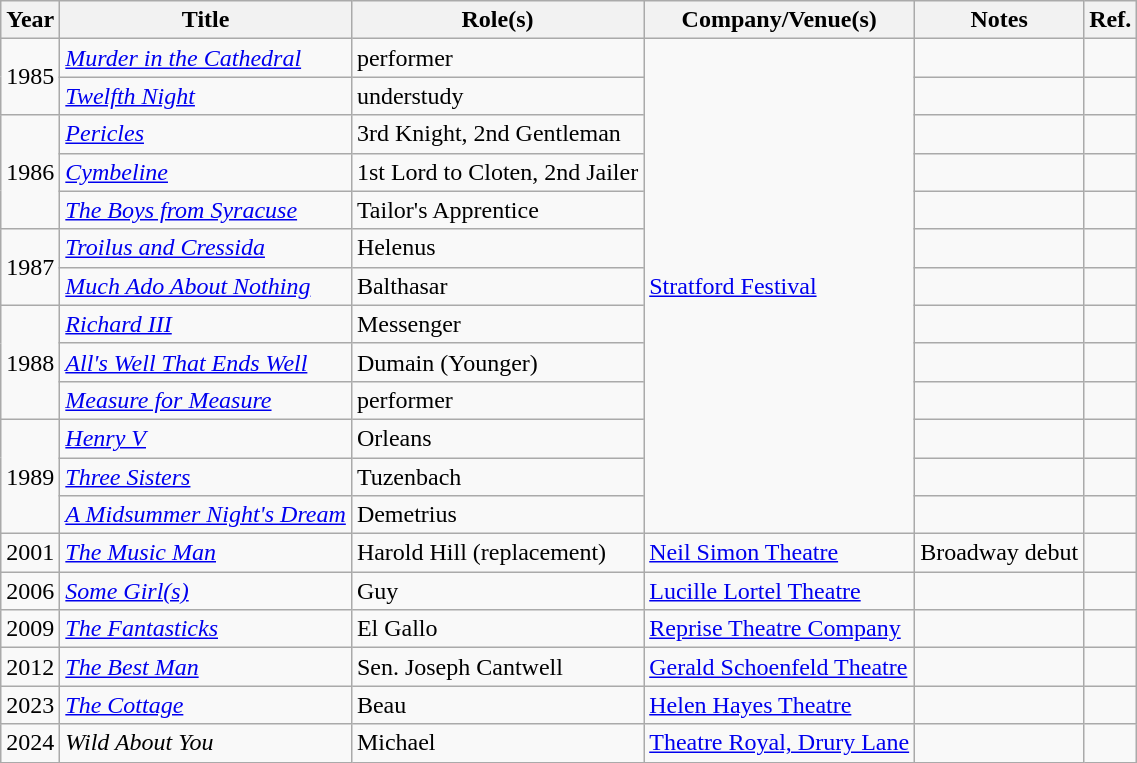<table class="wikitable sortable">
<tr>
<th>Year</th>
<th>Title</th>
<th>Role(s)</th>
<th>Company/Venue(s)</th>
<th class=unsortable>Notes</th>
<th>Ref.</th>
</tr>
<tr>
<td rowspan=2>1985</td>
<td data-sort-value="Murder in the Cathedral"><em><a href='#'>Murder in the Cathedral</a></em></td>
<td>performer</td>
<td rowspan=13><a href='#'>Stratford Festival</a></td>
<td></td>
<td></td>
</tr>
<tr>
<td data-sort-value="Twelfth Night"><em><a href='#'>Twelfth Night</a></em></td>
<td>understudy</td>
<td></td>
<td></td>
</tr>
<tr>
<td rowspan=3>1986</td>
<td data-sort-value="Pericles"><em><a href='#'>Pericles</a></em></td>
<td>3rd Knight, 2nd Gentleman</td>
<td></td>
<td></td>
</tr>
<tr>
<td data-sort-value="Cymbeline"><em><a href='#'>Cymbeline</a></em></td>
<td>1st Lord to Cloten, 2nd Jailer</td>
<td></td>
<td></td>
</tr>
<tr>
<td data-sort-value="Boys from Syracuse, The"><em><a href='#'>The Boys from Syracuse</a></em></td>
<td>Tailor's Apprentice</td>
<td></td>
<td></td>
</tr>
<tr>
<td rowspan=2>1987</td>
<td data-sort-value="Troilus and Cressida"><em><a href='#'>Troilus and Cressida</a></em></td>
<td>Helenus</td>
<td></td>
<td></td>
</tr>
<tr>
<td data-sort-value="Much Ado About Nothing"><em><a href='#'>Much Ado About Nothing</a></em></td>
<td>Balthasar</td>
<td></td>
<td></td>
</tr>
<tr>
<td rowspan=3>1988</td>
<td data-sort-value="Richard III"><em><a href='#'>Richard III</a></em></td>
<td>Messenger</td>
<td></td>
<td></td>
</tr>
<tr>
<td data-sort-value="All's Well That Ends Well"><em><a href='#'>All's Well That Ends Well</a></em></td>
<td>Dumain (Younger)</td>
<td></td>
<td></td>
</tr>
<tr>
<td data-sort-value="Measure for Measure"><em><a href='#'>Measure for Measure</a></em></td>
<td>performer</td>
<td></td>
<td></td>
</tr>
<tr>
<td rowspan=3>1989</td>
<td data-sort-value="Henry V"><em><a href='#'>Henry V</a></em></td>
<td>Orleans</td>
<td></td>
<td></td>
</tr>
<tr>
<td data-sort-value="Three Sisters"><em><a href='#'>Three Sisters</a></em></td>
<td>Tuzenbach</td>
<td></td>
<td></td>
</tr>
<tr>
<td data-sort-value="Midsummer Night's Dream, A"><em><a href='#'>A Midsummer Night's Dream</a></em></td>
<td>Demetrius</td>
<td></td>
<td></td>
</tr>
<tr>
<td>2001</td>
<td data-sort-value="Music Man"><em><a href='#'>The Music Man</a></em></td>
<td>Harold Hill (replacement)</td>
<td><a href='#'>Neil Simon Theatre</a></td>
<td>Broadway debut</td>
<td></td>
</tr>
<tr>
<td>2006</td>
<td data-sort-value="Some Girls"><em><a href='#'>Some Girl(s)</a></em></td>
<td>Guy</td>
<td><a href='#'>Lucille Lortel Theatre</a></td>
<td></td>
<td></td>
</tr>
<tr>
<td>2009</td>
<td data-sort-value="Fantasticks, The"><em><a href='#'>The Fantasticks</a></em></td>
<td>El Gallo</td>
<td><a href='#'>Reprise Theatre Company</a></td>
<td></td>
<td></td>
</tr>
<tr>
<td>2012</td>
<td data-sort-value="Best Man"><em><a href='#'>The Best Man</a></em></td>
<td>Sen. Joseph Cantwell</td>
<td><a href='#'>Gerald Schoenfeld Theatre</a></td>
<td></td>
<td></td>
</tr>
<tr>
<td>2023</td>
<td data-sort-value="Cottage, The"><em><a href='#'>The Cottage</a></em></td>
<td>Beau</td>
<td><a href='#'>Helen Hayes Theatre</a></td>
<td></td>
<td></td>
</tr>
<tr>
<td>2024</td>
<td data-sort-value="Wild About You"><em>Wild About You</em></td>
<td>Michael</td>
<td><a href='#'>Theatre Royal, Drury Lane</a></td>
<td></td>
<td></td>
</tr>
</table>
